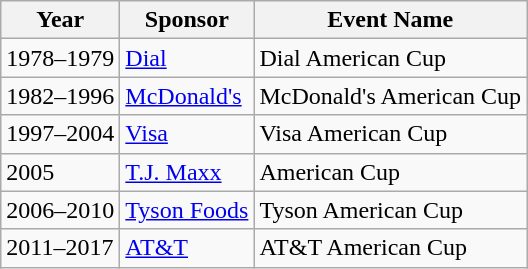<table class="wikitable">
<tr>
<th>Year</th>
<th>Sponsor</th>
<th>Event Name</th>
</tr>
<tr>
<td>1978–1979</td>
<td><a href='#'>Dial</a></td>
<td>Dial American Cup</td>
</tr>
<tr>
<td>1982–1996</td>
<td><a href='#'>McDonald's</a></td>
<td>McDonald's American Cup</td>
</tr>
<tr>
<td>1997–2004</td>
<td><a href='#'>Visa</a></td>
<td>Visa American Cup</td>
</tr>
<tr>
<td>2005</td>
<td><a href='#'>T.J. Maxx</a></td>
<td>American Cup</td>
</tr>
<tr>
<td>2006–2010</td>
<td><a href='#'>Tyson Foods</a></td>
<td>Tyson American Cup</td>
</tr>
<tr>
<td>2011–2017</td>
<td><a href='#'>AT&T</a></td>
<td>AT&T American Cup</td>
</tr>
</table>
